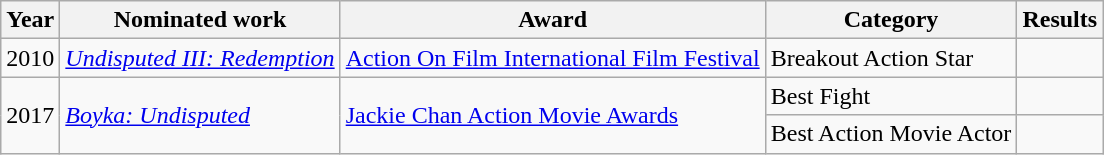<table class="wikitable sortable">
<tr>
<th>Year</th>
<th>Nominated work</th>
<th>Award</th>
<th>Category</th>
<th>Results</th>
</tr>
<tr>
<td>2010</td>
<td><em><a href='#'>Undisputed III: Redemption</a></em></td>
<td><a href='#'>Action On Film International Film Festival</a></td>
<td>Breakout Action Star</td>
<td></td>
</tr>
<tr>
<td rowspan="2">2017</td>
<td rowspan="2"><em><a href='#'>Boyka: Undisputed</a></em></td>
<td rowspan="2"><a href='#'>Jackie Chan Action Movie Awards</a></td>
<td>Best Fight</td>
<td></td>
</tr>
<tr>
<td>Best Action Movie Actor</td>
<td></td>
</tr>
</table>
